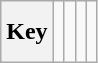<table class="wikitable" style="height:2.6em">
<tr>
<th>Key</th>
<td> </td>
<td></td>
<td></td>
<td></td>
</tr>
</table>
